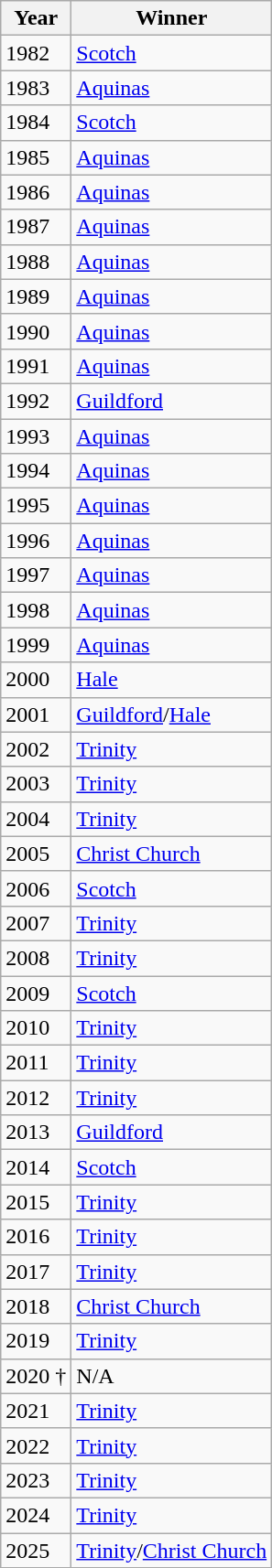<table class="wikitable sortable">
<tr>
<th>Year</th>
<th>Winner</th>
</tr>
<tr>
<td>1982</td>
<td><a href='#'>Scotch</a></td>
</tr>
<tr>
<td>1983</td>
<td><a href='#'>Aquinas</a></td>
</tr>
<tr>
<td>1984</td>
<td><a href='#'>Scotch</a></td>
</tr>
<tr>
<td>1985</td>
<td><a href='#'>Aquinas</a></td>
</tr>
<tr>
<td>1986</td>
<td><a href='#'>Aquinas</a></td>
</tr>
<tr>
<td>1987</td>
<td><a href='#'>Aquinas</a></td>
</tr>
<tr>
<td>1988</td>
<td><a href='#'>Aquinas</a></td>
</tr>
<tr>
<td>1989</td>
<td><a href='#'>Aquinas</a></td>
</tr>
<tr>
<td>1990</td>
<td><a href='#'>Aquinas</a></td>
</tr>
<tr>
<td>1991</td>
<td><a href='#'>Aquinas</a></td>
</tr>
<tr>
<td>1992</td>
<td><a href='#'>Guildford</a></td>
</tr>
<tr>
<td>1993</td>
<td><a href='#'>Aquinas</a></td>
</tr>
<tr>
<td>1994</td>
<td><a href='#'>Aquinas</a></td>
</tr>
<tr>
<td>1995</td>
<td><a href='#'>Aquinas</a></td>
</tr>
<tr>
<td>1996</td>
<td><a href='#'>Aquinas</a></td>
</tr>
<tr>
<td>1997</td>
<td><a href='#'>Aquinas</a></td>
</tr>
<tr>
<td>1998</td>
<td><a href='#'>Aquinas</a></td>
</tr>
<tr>
<td>1999</td>
<td><a href='#'>Aquinas</a></td>
</tr>
<tr>
<td>2000</td>
<td><a href='#'>Hale</a></td>
</tr>
<tr>
<td>2001</td>
<td><a href='#'>Guildford</a>/<a href='#'>Hale</a></td>
</tr>
<tr>
<td>2002</td>
<td><a href='#'>Trinity</a></td>
</tr>
<tr>
<td>2003</td>
<td><a href='#'>Trinity</a></td>
</tr>
<tr>
<td>2004</td>
<td><a href='#'>Trinity</a></td>
</tr>
<tr>
<td>2005</td>
<td><a href='#'>Christ Church</a></td>
</tr>
<tr>
<td>2006</td>
<td><a href='#'>Scotch</a></td>
</tr>
<tr>
<td>2007</td>
<td><a href='#'>Trinity</a></td>
</tr>
<tr>
<td>2008</td>
<td><a href='#'>Trinity</a></td>
</tr>
<tr>
<td>2009</td>
<td><a href='#'>Scotch</a></td>
</tr>
<tr>
<td>2010</td>
<td><a href='#'>Trinity</a></td>
</tr>
<tr>
<td>2011</td>
<td><a href='#'>Trinity</a></td>
</tr>
<tr>
<td>2012</td>
<td><a href='#'>Trinity</a></td>
</tr>
<tr>
<td>2013</td>
<td><a href='#'>Guildford</a></td>
</tr>
<tr>
<td>2014</td>
<td><a href='#'>Scotch</a></td>
</tr>
<tr>
<td>2015</td>
<td><a href='#'>Trinity</a></td>
</tr>
<tr>
<td>2016</td>
<td><a href='#'>Trinity</a></td>
</tr>
<tr>
<td>2017</td>
<td><a href='#'>Trinity</a></td>
</tr>
<tr>
<td>2018</td>
<td><a href='#'>Christ Church</a></td>
</tr>
<tr>
<td>2019</td>
<td><a href='#'>Trinity</a></td>
</tr>
<tr>
<td>2020 †</td>
<td>N/A</td>
</tr>
<tr>
<td>2021</td>
<td><a href='#'>Trinity</a></td>
</tr>
<tr>
<td>2022</td>
<td><a href='#'>Trinity</a></td>
</tr>
<tr>
<td>2023</td>
<td><a href='#'>Trinity</a></td>
</tr>
<tr>
<td>2024</td>
<td><a href='#'>Trinity</a></td>
</tr>
<tr>
<td>2025</td>
<td><a href='#'>Trinity</a>/<a href='#'>Christ Church</a></td>
</tr>
</table>
